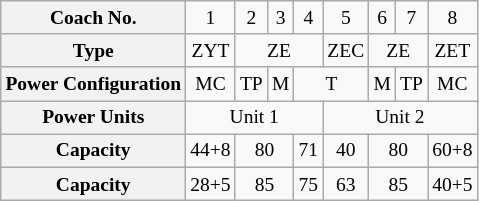<table class="wikitable" style="text-align: center; font-size: small;">
<tr>
<th>Coach No.</th>
<td>1</td>
<td>2</td>
<td>3</td>
<td>4</td>
<td>5</td>
<td>6</td>
<td>7</td>
<td>8</td>
</tr>
<tr>
<th>Type</th>
<td>ZYT</td>
<td colspan=3>ZE</td>
<td>ZEC</td>
<td colspan=2>ZE</td>
<td>ZET</td>
</tr>
<tr>
<th>Power Configuration</th>
<td>MC</td>
<td>TP</td>
<td>M</td>
<td colspan=2>T</td>
<td>M</td>
<td>TP</td>
<td>MC</td>
</tr>
<tr>
<th>Power Units</th>
<td colspan=4>Unit 1</td>
<td colspan=4>Unit 2</td>
</tr>
<tr>
<th>Capacity </th>
<td>44+8</td>
<td colspan="2">80</td>
<td>71</td>
<td>40</td>
<td colspan="2">80</td>
<td>60+8</td>
</tr>
<tr>
<th>Capacity </th>
<td>28+5</td>
<td colspan="2">85</td>
<td>75</td>
<td>63</td>
<td colspan="2">85</td>
<td>40+5</td>
</tr>
</table>
